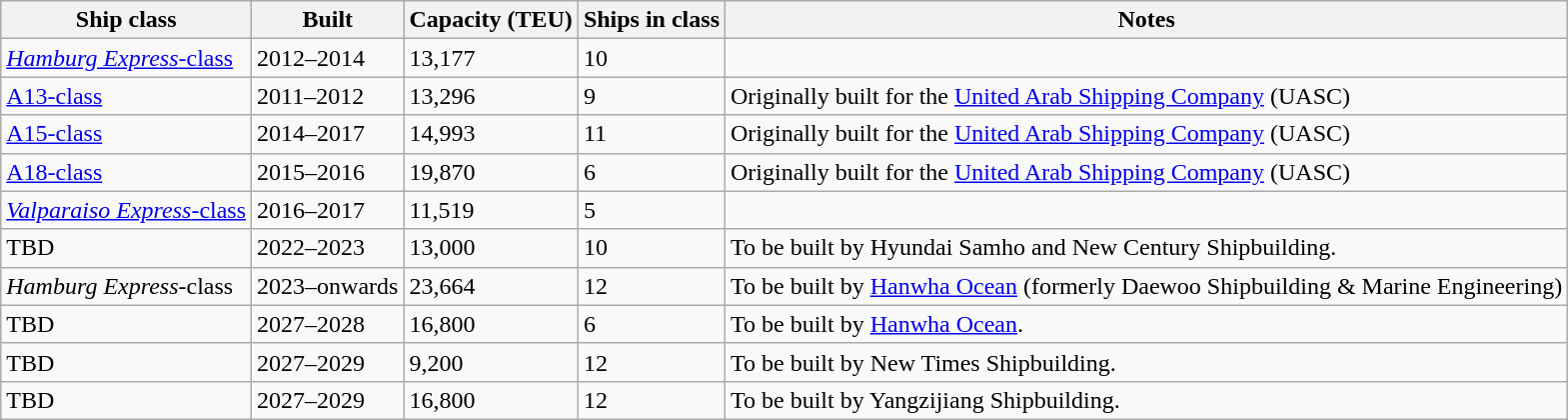<table class="wikitable">
<tr>
<th>Ship class</th>
<th>Built</th>
<th>Capacity (TEU)</th>
<th>Ships in class</th>
<th>Notes</th>
</tr>
<tr>
<td><a href='#'><em>Hamburg Express</em>-class</a></td>
<td>2012–2014</td>
<td>13,177</td>
<td>10</td>
<td></td>
</tr>
<tr>
<td><a href='#'>A13-class</a></td>
<td>2011–2012</td>
<td>13,296</td>
<td>9</td>
<td>Originally built for the <a href='#'>United Arab Shipping Company</a> (UASC)</td>
</tr>
<tr>
<td><a href='#'>A15-class</a></td>
<td>2014–2017</td>
<td>14,993</td>
<td>11</td>
<td>Originally built for the <a href='#'>United Arab Shipping Company</a> (UASC)</td>
</tr>
<tr>
<td><a href='#'>A18-class</a></td>
<td>2015–2016</td>
<td>19,870</td>
<td>6</td>
<td>Originally built for the <a href='#'>United Arab Shipping Company</a> (UASC)</td>
</tr>
<tr>
<td><a href='#'><em>Valparaiso Express</em>-class</a></td>
<td>2016–2017</td>
<td>11,519</td>
<td>5</td>
<td></td>
</tr>
<tr>
<td>TBD</td>
<td>2022–2023</td>
<td>13,000</td>
<td>10</td>
<td>To be built by Hyundai Samho and New Century Shipbuilding.</td>
</tr>
<tr>
<td><em>Hamburg Express-</em>class</td>
<td>2023–onwards</td>
<td>23,664</td>
<td>12</td>
<td>To be built by <a href='#'>Hanwha Ocean</a> (formerly Daewoo Shipbuilding & Marine Engineering)</td>
</tr>
<tr>
<td>TBD</td>
<td>2027–2028</td>
<td>16,800</td>
<td>6</td>
<td>To be built by <a href='#'>Hanwha Ocean</a>.</td>
</tr>
<tr>
<td>TBD</td>
<td>2027–2029</td>
<td>9,200</td>
<td>12</td>
<td>To be built by New Times Shipbuilding.</td>
</tr>
<tr>
<td>TBD</td>
<td>2027–2029</td>
<td>16,800</td>
<td>12</td>
<td>To be built by Yangzijiang Shipbuilding.</td>
</tr>
</table>
